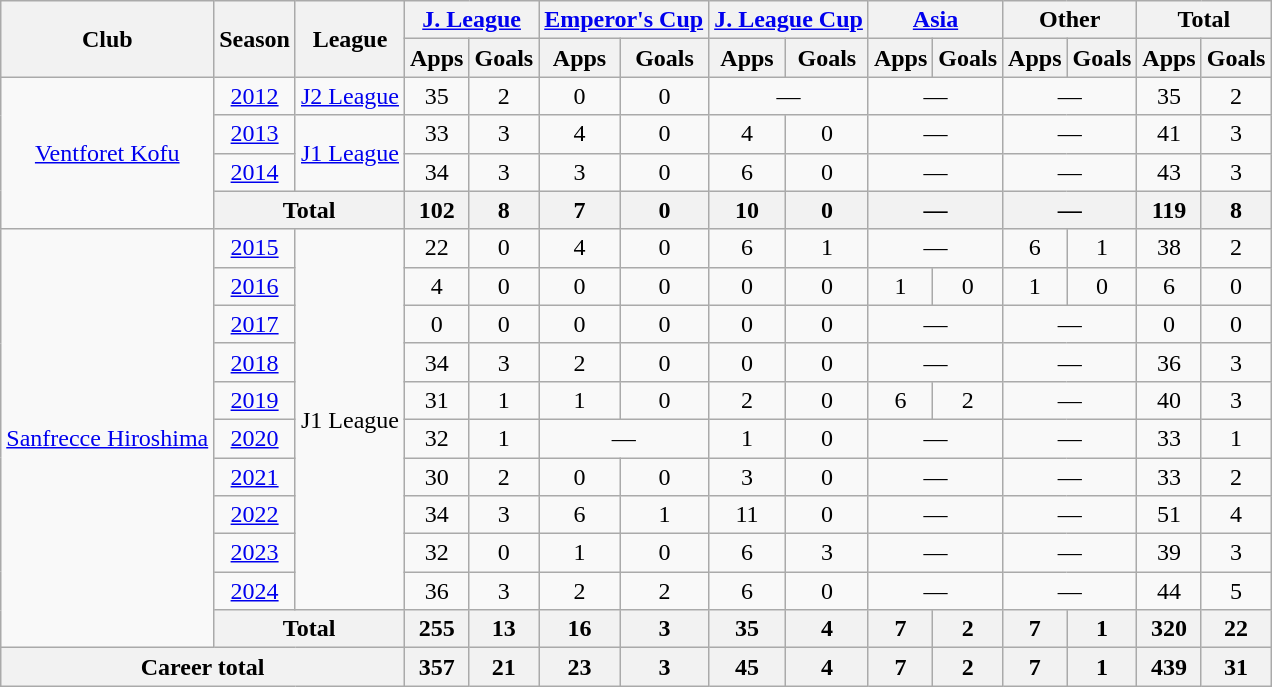<table class="wikitable" style="text-align:center">
<tr>
<th rowspan="2">Club</th>
<th rowspan="2">Season</th>
<th rowspan="2">League</th>
<th colspan="2"><a href='#'>J. League</a></th>
<th colspan="2"><a href='#'>Emperor's Cup</a></th>
<th colspan="2"><a href='#'>J. League Cup</a></th>
<th colspan="2"><a href='#'>Asia</a></th>
<th colspan="2">Other</th>
<th colspan="2">Total</th>
</tr>
<tr>
<th>Apps</th>
<th>Goals</th>
<th>Apps</th>
<th>Goals</th>
<th>Apps</th>
<th>Goals</th>
<th>Apps</th>
<th>Goals</th>
<th>Apps</th>
<th>Goals</th>
<th>Apps</th>
<th>Goals</th>
</tr>
<tr>
<td rowspan="4"><a href='#'>Ventforet Kofu</a></td>
<td><a href='#'>2012</a></td>
<td><a href='#'>J2 League</a></td>
<td>35</td>
<td>2</td>
<td>0</td>
<td>0</td>
<td colspan="2">—</td>
<td colspan="2">—</td>
<td colspan="2">—</td>
<td>35</td>
<td>2</td>
</tr>
<tr>
<td><a href='#'>2013</a></td>
<td rowspan="2"><a href='#'>J1 League</a></td>
<td>33</td>
<td>3</td>
<td>4</td>
<td>0</td>
<td>4</td>
<td>0</td>
<td colspan="2">—</td>
<td colspan="2">—</td>
<td>41</td>
<td>3</td>
</tr>
<tr>
<td><a href='#'>2014</a></td>
<td>34</td>
<td>3</td>
<td>3</td>
<td>0</td>
<td>6</td>
<td>0</td>
<td colspan="2">—</td>
<td colspan="2">—</td>
<td>43</td>
<td>3</td>
</tr>
<tr>
<th colspan="2">Total</th>
<th>102</th>
<th>8</th>
<th>7</th>
<th>0</th>
<th>10</th>
<th>0</th>
<th colspan="2">—</th>
<th colspan="2">—</th>
<th>119</th>
<th>8</th>
</tr>
<tr>
<td rowspan="11"><a href='#'>Sanfrecce Hiroshima</a></td>
<td><a href='#'>2015</a></td>
<td rowspan="10">J1 League</td>
<td>22</td>
<td>0</td>
<td>4</td>
<td>0</td>
<td>6</td>
<td>1</td>
<td colspan="2">—</td>
<td>6</td>
<td>1</td>
<td>38</td>
<td>2</td>
</tr>
<tr>
<td><a href='#'>2016</a></td>
<td>4</td>
<td>0</td>
<td>0</td>
<td>0</td>
<td>0</td>
<td>0</td>
<td>1</td>
<td>0</td>
<td>1</td>
<td>0</td>
<td>6</td>
<td>0</td>
</tr>
<tr>
<td><a href='#'>2017</a></td>
<td>0</td>
<td>0</td>
<td>0</td>
<td>0</td>
<td>0</td>
<td>0</td>
<td colspan="2">—</td>
<td colspan="2">—</td>
<td>0</td>
<td>0</td>
</tr>
<tr>
<td><a href='#'>2018</a></td>
<td>34</td>
<td>3</td>
<td>2</td>
<td>0</td>
<td>0</td>
<td>0</td>
<td colspan="2">—</td>
<td colspan="2">—</td>
<td>36</td>
<td>3</td>
</tr>
<tr>
<td><a href='#'>2019</a></td>
<td>31</td>
<td>1</td>
<td>1</td>
<td>0</td>
<td>2</td>
<td>0</td>
<td>6</td>
<td>2</td>
<td colspan="2">—</td>
<td>40</td>
<td>3</td>
</tr>
<tr>
<td><a href='#'>2020</a></td>
<td>32</td>
<td>1</td>
<td colspan="2">—</td>
<td>1</td>
<td>0</td>
<td colspan="2">—</td>
<td colspan="2">—</td>
<td>33</td>
<td>1</td>
</tr>
<tr>
<td><a href='#'>2021</a></td>
<td>30</td>
<td>2</td>
<td>0</td>
<td>0</td>
<td>3</td>
<td>0</td>
<td colspan="2">—</td>
<td colspan="2">—</td>
<td>33</td>
<td>2</td>
</tr>
<tr>
<td><a href='#'>2022</a></td>
<td>34</td>
<td>3</td>
<td>6</td>
<td>1</td>
<td>11</td>
<td>0</td>
<td colspan="2">—</td>
<td colspan="2">—</td>
<td>51</td>
<td>4</td>
</tr>
<tr>
<td><a href='#'>2023</a></td>
<td>32</td>
<td>0</td>
<td>1</td>
<td>0</td>
<td>6</td>
<td>3</td>
<td colspan="2">—</td>
<td colspan="2">—</td>
<td>39</td>
<td>3</td>
</tr>
<tr>
<td><a href='#'>2024</a></td>
<td>36</td>
<td>3</td>
<td>2</td>
<td>2</td>
<td>6</td>
<td>0</td>
<td colspan="2">—</td>
<td colspan="2">—</td>
<td>44</td>
<td>5</td>
</tr>
<tr>
<th colspan="2">Total</th>
<th>255</th>
<th>13</th>
<th>16</th>
<th>3</th>
<th>35</th>
<th>4</th>
<th>7</th>
<th>2</th>
<th>7</th>
<th>1</th>
<th>320</th>
<th>22</th>
</tr>
<tr>
<th colspan="3">Career total</th>
<th>357</th>
<th>21</th>
<th>23</th>
<th>3</th>
<th>45</th>
<th>4</th>
<th>7</th>
<th>2</th>
<th>7</th>
<th>1</th>
<th>439</th>
<th>31</th>
</tr>
</table>
